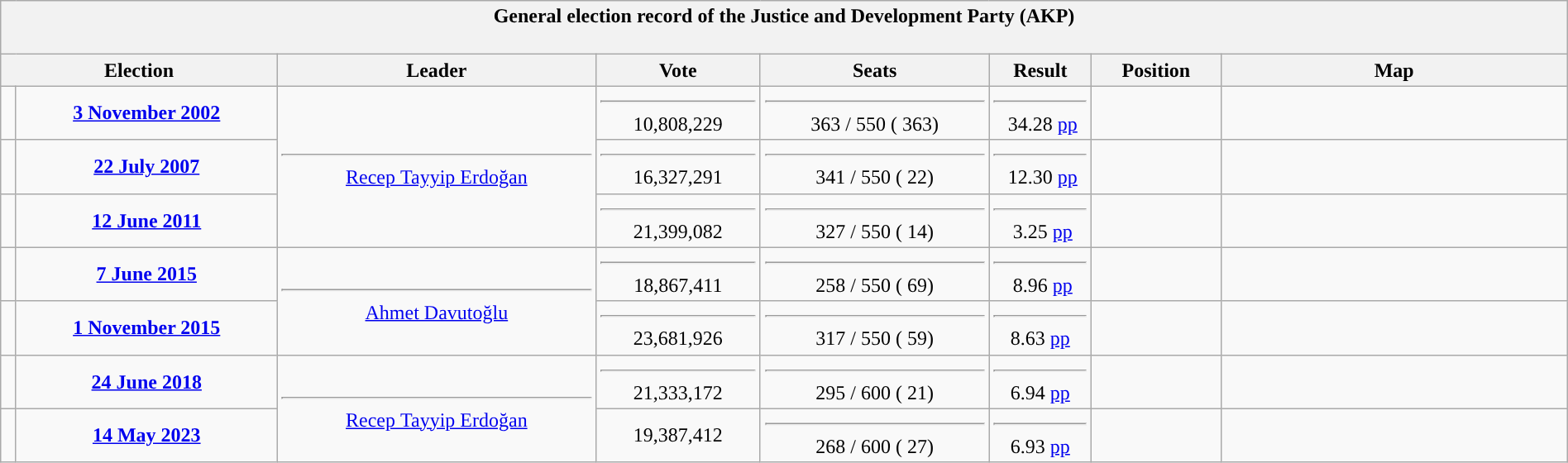<table class="wikitable" style="text-align: center; border:none;width:100%">
<tr>
<th colspan="11">General election record of the Justice and Development Party (AKP)<br>                            </th>
</tr>
<tr>
<th colspan="2">Election</th>
<th>Leader</th>
<th>Vote</th>
<th>Seats</th>
<th width=75px>Result</th>
<th>Position</th>
<th width=272px>Map</th>
</tr>
<tr>
<td style="background:"></td>
<td><strong><a href='#'>3 November 2002</a></strong></td>
<td rowspan="3"><hr><a href='#'>Recep&nbsp;Tayyip&nbsp;Erdoğan</a></td>
<td><hr>10,808,229</td>
<td><hr>363 / 550 ( 363)</td>
<td><hr> 34.28 <a href='#'>pp</a></td>
<td></td>
<td></td>
</tr>
<tr>
<td style="background:"></td>
<td><strong><a href='#'>22 July 2007</a></strong></td>
<td><hr>16,327,291</td>
<td><hr>341 / 550 ( 22)</td>
<td><hr> 12.30 <a href='#'>pp</a></td>
<td></td>
<td></td>
</tr>
<tr>
<td style="background:"></td>
<td><strong><a href='#'>12 June 2011</a></strong></td>
<td><hr>21,399,082</td>
<td><hr>327 / 550 ( 14)</td>
<td><hr> 3.25 <a href='#'>pp</a></td>
<td></td>
<td></td>
</tr>
<tr>
<td style="background:"></td>
<td><strong><a href='#'>7 June 2015</a></strong></td>
<td rowspan="2"><hr><a href='#'>Ahmet Davutoğlu</a></td>
<td><hr>18,867,411</td>
<td><hr>258 / 550 ( 69)</td>
<td><hr> 8.96 <a href='#'>pp</a></td>
<td></td>
<td></td>
</tr>
<tr>
<td style="background:"></td>
<td><strong><a href='#'>1 November 2015</a></strong></td>
<td><hr>23,681,926</td>
<td><hr>317 / 550 ( 59)</td>
<td><hr> 8.63 <a href='#'>pp</a></td>
<td></td>
<td></td>
</tr>
<tr>
<td style="background:"></td>
<td><strong><a href='#'>24 June 2018</a></strong></td>
<td rowspan="2"><hr><a href='#'>Recep&nbsp;Tayyip&nbsp;Erdoğan</a></td>
<td> <hr> 21,333,172</td>
<td><hr>295 / 600 ( 21)</td>
<td><hr> 6.94 <a href='#'>pp</a></td>
<td></td>
<td></td>
</tr>
<tr>
<td style="background:"></td>
<td><strong><a href='#'>14 May 2023</a></strong></td>
<td>19,387,412</td>
<td><hr>268 / 600 ( 27)</td>
<td><hr> 6.93 <a href='#'>pp</a></td>
<td></td>
<td></td>
</tr>
</table>
